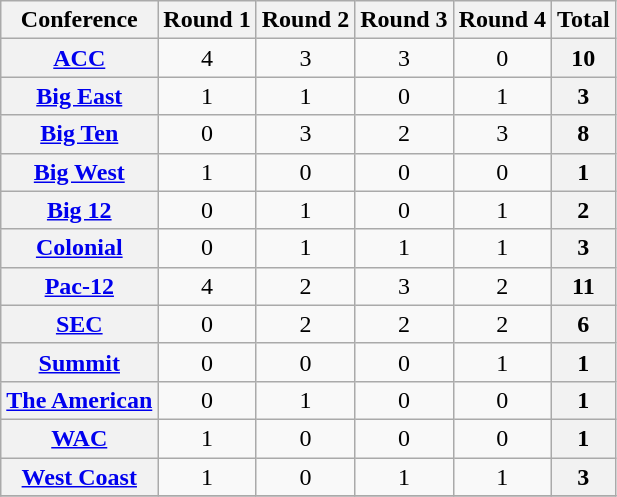<table class="wikitable sortable" style="text-align:center">
<tr>
<th>Conference</th>
<th>Round 1</th>
<th>Round 2</th>
<th>Round 3</th>
<th>Round 4</th>
<th>Total</th>
</tr>
<tr>
<th><a href='#'>ACC</a></th>
<td>4</td>
<td>3</td>
<td>3</td>
<td>0</td>
<th>10</th>
</tr>
<tr>
<th><a href='#'>Big East</a></th>
<td>1</td>
<td>1</td>
<td>0</td>
<td>1</td>
<th>3</th>
</tr>
<tr>
<th><a href='#'>Big Ten</a></th>
<td>0</td>
<td>3</td>
<td>2</td>
<td>3</td>
<th>8</th>
</tr>
<tr>
<th><a href='#'>Big West</a></th>
<td>1</td>
<td>0</td>
<td>0</td>
<td>0</td>
<th>1</th>
</tr>
<tr>
<th><a href='#'>Big 12</a></th>
<td>0</td>
<td>1</td>
<td>0</td>
<td>1</td>
<th>2</th>
</tr>
<tr>
<th><a href='#'>Colonial</a></th>
<td>0</td>
<td>1</td>
<td>1</td>
<td>1</td>
<th>3</th>
</tr>
<tr>
<th><a href='#'>Pac-12</a></th>
<td>4</td>
<td>2</td>
<td>3</td>
<td>2</td>
<th>11</th>
</tr>
<tr>
<th><a href='#'>SEC</a></th>
<td>0</td>
<td>2</td>
<td>2</td>
<td>2</td>
<th>6</th>
</tr>
<tr>
<th><a href='#'>Summit</a></th>
<td>0</td>
<td>0</td>
<td>0</td>
<td>1</td>
<th>1</th>
</tr>
<tr>
<th><a href='#'>The American</a></th>
<td>0</td>
<td>1</td>
<td>0</td>
<td>0</td>
<th>1</th>
</tr>
<tr>
<th><a href='#'>WAC</a></th>
<td>1</td>
<td>0</td>
<td>0</td>
<td>0</td>
<th>1</th>
</tr>
<tr>
<th><a href='#'>West Coast</a></th>
<td>1</td>
<td>0</td>
<td>1</td>
<td>1</td>
<th>3</th>
</tr>
<tr>
</tr>
</table>
